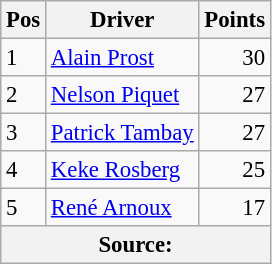<table class="wikitable" style="font-size: 95%;">
<tr>
<th>Pos</th>
<th>Driver</th>
<th>Points</th>
</tr>
<tr>
<td>1</td>
<td> <a href='#'>Alain Prost</a></td>
<td style="text-align: right">30</td>
</tr>
<tr>
<td>2</td>
<td> <a href='#'>Nelson Piquet</a></td>
<td style="text-align: right">27</td>
</tr>
<tr>
<td>3</td>
<td> <a href='#'>Patrick Tambay</a></td>
<td style="text-align: right">27</td>
</tr>
<tr>
<td>4</td>
<td> <a href='#'>Keke Rosberg</a></td>
<td style="text-align: right">25</td>
</tr>
<tr>
<td>5</td>
<td> <a href='#'>René Arnoux</a></td>
<td style="text-align: right">17</td>
</tr>
<tr>
<th colspan=4>Source: </th>
</tr>
</table>
